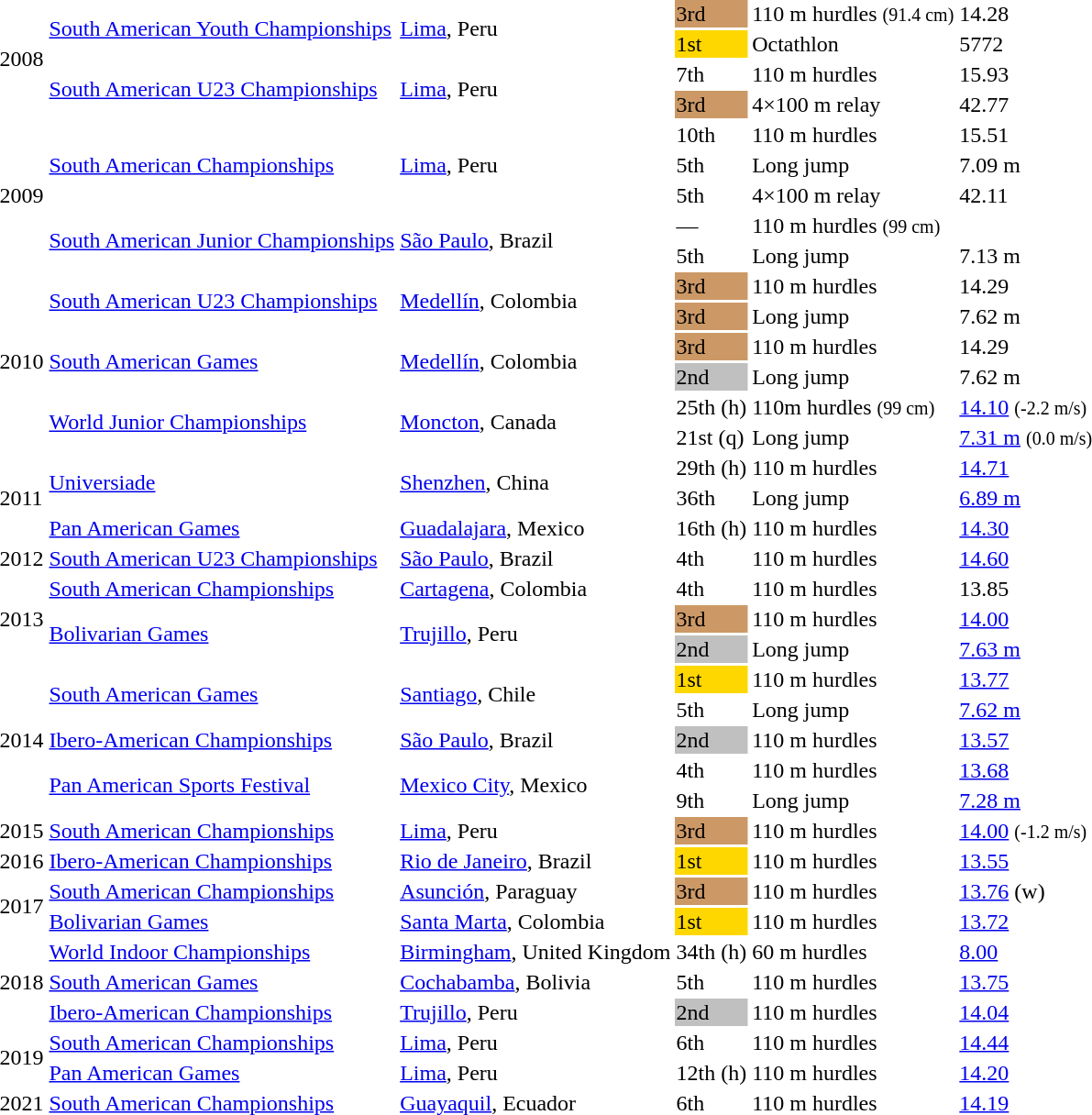<table>
<tr>
<td rowspan=4>2008</td>
<td rowspan=2><a href='#'>South American Youth Championships</a></td>
<td rowspan=2><a href='#'>Lima</a>, Peru</td>
<td bgcolor=cc9966>3rd</td>
<td>110 m hurdles <small>(91.4 cm)</small></td>
<td>14.28</td>
</tr>
<tr>
<td bgcolor=gold>1st</td>
<td>Octathlon</td>
<td>5772</td>
</tr>
<tr>
<td rowspan=2><a href='#'>South American U23 Championships</a></td>
<td rowspan=2><a href='#'>Lima</a>, Peru</td>
<td>7th</td>
<td>110 m hurdles</td>
<td>15.93</td>
</tr>
<tr>
<td bgcolor=cc9966>3rd</td>
<td>4×100 m relay</td>
<td>42.77</td>
</tr>
<tr>
<td rowspan=5>2009</td>
<td rowspan=3><a href='#'>South American Championships</a></td>
<td rowspan=3><a href='#'>Lima</a>, Peru</td>
<td>10th</td>
<td>110 m hurdles</td>
<td>15.51</td>
</tr>
<tr>
<td>5th</td>
<td>Long jump</td>
<td>7.09 m</td>
</tr>
<tr>
<td>5th</td>
<td>4×100 m relay</td>
<td>42.11</td>
</tr>
<tr>
<td rowspan=2><a href='#'>South American Junior Championships</a></td>
<td rowspan=2><a href='#'>São Paulo</a>, Brazil</td>
<td>—</td>
<td>110 m hurdles <small>(99 cm)</small></td>
<td></td>
</tr>
<tr>
<td>5th</td>
<td>Long jump</td>
<td>7.13 m</td>
</tr>
<tr>
<td rowspan=6>2010</td>
<td rowspan=2><a href='#'>South American U23 Championships</a></td>
<td rowspan=2><a href='#'>Medellín</a>, Colombia</td>
<td bgcolor=cc9966>3rd</td>
<td>110 m hurdles</td>
<td>14.29</td>
</tr>
<tr>
<td bgcolor=cc9966>3rd</td>
<td>Long jump</td>
<td>7.62 m</td>
</tr>
<tr>
<td rowspan=2><a href='#'>South American Games</a></td>
<td rowspan=2><a href='#'>Medellín</a>, Colombia</td>
<td bgcolor=cc9966>3rd</td>
<td>110 m hurdles</td>
<td>14.29</td>
</tr>
<tr>
<td bgcolor=silver>2nd</td>
<td>Long jump</td>
<td>7.62 m</td>
</tr>
<tr>
<td rowspan=2><a href='#'>World Junior Championships</a></td>
<td rowspan=2><a href='#'>Moncton</a>, Canada</td>
<td>25th (h)</td>
<td>110m hurdles <small>(99 cm)</small></td>
<td><a href='#'>14.10</a> <small>(-2.2 m/s)</small></td>
</tr>
<tr>
<td>21st (q)</td>
<td>Long jump</td>
<td><a href='#'>7.31 m</a>  <small>(0.0 m/s)</small></td>
</tr>
<tr>
<td rowspan=3>2011</td>
<td rowspan=2><a href='#'>Universiade</a></td>
<td rowspan=2><a href='#'>Shenzhen</a>, China</td>
<td>29th (h)</td>
<td>110 m hurdles</td>
<td><a href='#'>14.71</a></td>
</tr>
<tr>
<td>36th</td>
<td>Long jump</td>
<td><a href='#'>6.89 m</a></td>
</tr>
<tr>
<td><a href='#'>Pan American Games</a></td>
<td><a href='#'>Guadalajara</a>, Mexico</td>
<td>16th (h)</td>
<td>110 m hurdles</td>
<td><a href='#'>14.30</a></td>
</tr>
<tr>
<td>2012</td>
<td><a href='#'>South American U23 Championships</a></td>
<td><a href='#'>São Paulo</a>, Brazil</td>
<td>4th</td>
<td>110 m hurdles</td>
<td><a href='#'>14.60</a></td>
</tr>
<tr>
<td rowspan=3>2013</td>
<td><a href='#'>South American Championships</a></td>
<td><a href='#'>Cartagena</a>, Colombia</td>
<td>4th</td>
<td>110 m hurdles</td>
<td>13.85</td>
</tr>
<tr>
<td rowspan=2><a href='#'>Bolivarian Games</a></td>
<td rowspan=2><a href='#'>Trujillo</a>, Peru</td>
<td bgcolor=cc9966>3rd</td>
<td>110 m hurdles</td>
<td><a href='#'>14.00</a></td>
</tr>
<tr>
<td bgcolor=silver>2nd</td>
<td>Long jump</td>
<td><a href='#'>7.63 m</a></td>
</tr>
<tr>
<td rowspan=5>2014</td>
<td rowspan=2><a href='#'>South American Games</a></td>
<td rowspan=2><a href='#'>Santiago</a>, Chile</td>
<td bgcolor=gold>1st</td>
<td>110 m hurdles</td>
<td><a href='#'>13.77</a></td>
</tr>
<tr>
<td>5th</td>
<td>Long jump</td>
<td><a href='#'>7.62 m</a></td>
</tr>
<tr>
<td><a href='#'>Ibero-American Championships</a></td>
<td><a href='#'>São Paulo</a>, Brazil</td>
<td bgcolor=silver>2nd</td>
<td>110 m hurdles</td>
<td><a href='#'>13.57</a></td>
</tr>
<tr>
<td rowspan=2><a href='#'>Pan American Sports Festival</a></td>
<td rowspan=2><a href='#'>Mexico City</a>, Mexico</td>
<td>4th</td>
<td>110 m hurdles</td>
<td><a href='#'>13.68</a></td>
</tr>
<tr>
<td>9th</td>
<td>Long jump</td>
<td><a href='#'>7.28 m</a></td>
</tr>
<tr>
<td>2015</td>
<td><a href='#'>South American Championships</a></td>
<td><a href='#'>Lima</a>, Peru</td>
<td bgcolor=cc9966>3rd</td>
<td>110 m hurdles</td>
<td><a href='#'>14.00</a> <small>(-1.2 m/s)</small></td>
</tr>
<tr>
<td>2016</td>
<td><a href='#'>Ibero-American Championships</a></td>
<td><a href='#'>Rio de Janeiro</a>, Brazil</td>
<td bgcolor=gold>1st</td>
<td>110 m hurdles</td>
<td><a href='#'>13.55</a></td>
</tr>
<tr>
<td rowspan=2>2017</td>
<td><a href='#'>South American Championships</a></td>
<td><a href='#'>Asunción</a>, Paraguay</td>
<td bgcolor=cc9966>3rd</td>
<td>110 m hurdles</td>
<td><a href='#'>13.76</a> (w)</td>
</tr>
<tr>
<td><a href='#'>Bolivarian Games</a></td>
<td><a href='#'>Santa Marta</a>, Colombia</td>
<td bgcolor=gold>1st</td>
<td>110 m hurdles</td>
<td><a href='#'>13.72</a></td>
</tr>
<tr>
<td rowspan=3>2018</td>
<td><a href='#'>World Indoor Championships</a></td>
<td><a href='#'>Birmingham</a>, United Kingdom</td>
<td>34th (h)</td>
<td>60 m hurdles</td>
<td><a href='#'>8.00</a></td>
</tr>
<tr>
<td><a href='#'>South American Games</a></td>
<td><a href='#'>Cochabamba</a>, Bolivia</td>
<td>5th</td>
<td>110 m hurdles</td>
<td><a href='#'>13.75</a></td>
</tr>
<tr>
<td><a href='#'>Ibero-American Championships</a></td>
<td><a href='#'>Trujillo</a>, Peru</td>
<td bgcolor=silver>2nd</td>
<td>110 m hurdles</td>
<td><a href='#'>14.04</a></td>
</tr>
<tr>
<td rowspan=2>2019</td>
<td><a href='#'>South American Championships</a></td>
<td><a href='#'>Lima</a>, Peru</td>
<td>6th</td>
<td>110 m hurdles</td>
<td><a href='#'>14.44</a></td>
</tr>
<tr>
<td><a href='#'>Pan American Games</a></td>
<td><a href='#'>Lima</a>, Peru</td>
<td>12th (h)</td>
<td>110 m hurdles</td>
<td><a href='#'>14.20</a></td>
</tr>
<tr>
<td>2021</td>
<td><a href='#'>South American Championships</a></td>
<td><a href='#'>Guayaquil</a>, Ecuador</td>
<td>6th</td>
<td>110 m hurdles</td>
<td><a href='#'>14.19</a></td>
</tr>
</table>
